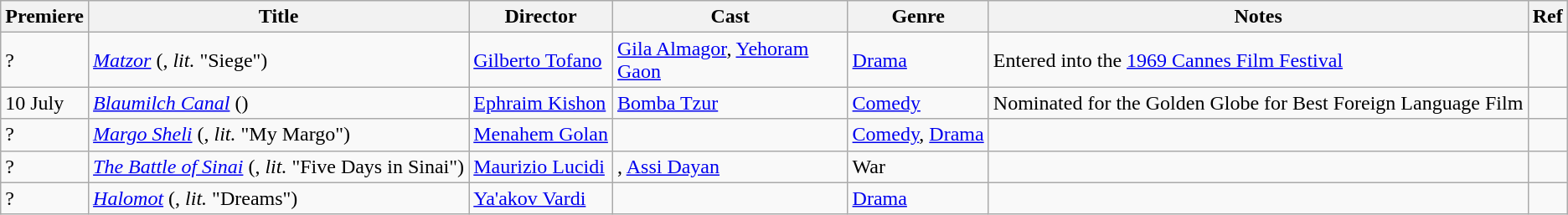<table class="wikitable">
<tr>
<th>Premiere</th>
<th>Title</th>
<th>Director</th>
<th width=15%>Cast</th>
<th>Genre</th>
<th>Notes</th>
<th>Ref</th>
</tr>
<tr>
<td>?</td>
<td><em><a href='#'>Matzor</a></em> (, <em>lit.</em> "Siege")</td>
<td><a href='#'>Gilberto Tofano</a></td>
<td><a href='#'>Gila Almagor</a>, <a href='#'>Yehoram Gaon</a></td>
<td><a href='#'>Drama</a></td>
<td>Entered into the <a href='#'>1969 Cannes Film Festival</a></td>
<td></td>
</tr>
<tr>
<td>10 July</td>
<td><em><a href='#'>Blaumilch Canal</a></em> ()</td>
<td><a href='#'>Ephraim Kishon</a></td>
<td><a href='#'>Bomba Tzur</a></td>
<td><a href='#'>Comedy</a></td>
<td>Nominated for the Golden Globe for Best Foreign Language Film</td>
<td></td>
</tr>
<tr>
<td>?</td>
<td><em><a href='#'>Margo Sheli</a></em> (, <em>lit.</em> "My Margo")</td>
<td><a href='#'>Menahem Golan</a></td>
<td></td>
<td><a href='#'>Comedy</a>, <a href='#'>Drama</a></td>
<td></td>
<td></td>
</tr>
<tr>
<td>?</td>
<td><em><a href='#'>The Battle of Sinai</a></em> (, <em>lit.</em> "Five Days in Sinai")</td>
<td><a href='#'>Maurizio Lucidi</a></td>
<td>, <a href='#'>Assi Dayan</a></td>
<td>War</td>
<td Israeli-Italian co-production></td>
</tr>
<tr>
<td>?</td>
<td><em><a href='#'>Halomot</a></em> (, <em>lit.</em> "Dreams")</td>
<td><a href='#'>Ya'akov Vardi</a></td>
<td></td>
<td><a href='#'>Drama</a></td>
<td></td>
<td></td>
</tr>
</table>
